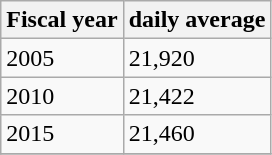<table class="wikitable">
<tr>
<th>Fiscal year</th>
<th>daily average</th>
</tr>
<tr>
<td>2005</td>
<td>21,920</td>
</tr>
<tr>
<td>2010</td>
<td>21,422</td>
</tr>
<tr>
<td>2015</td>
<td>21,460</td>
</tr>
<tr>
</tr>
</table>
